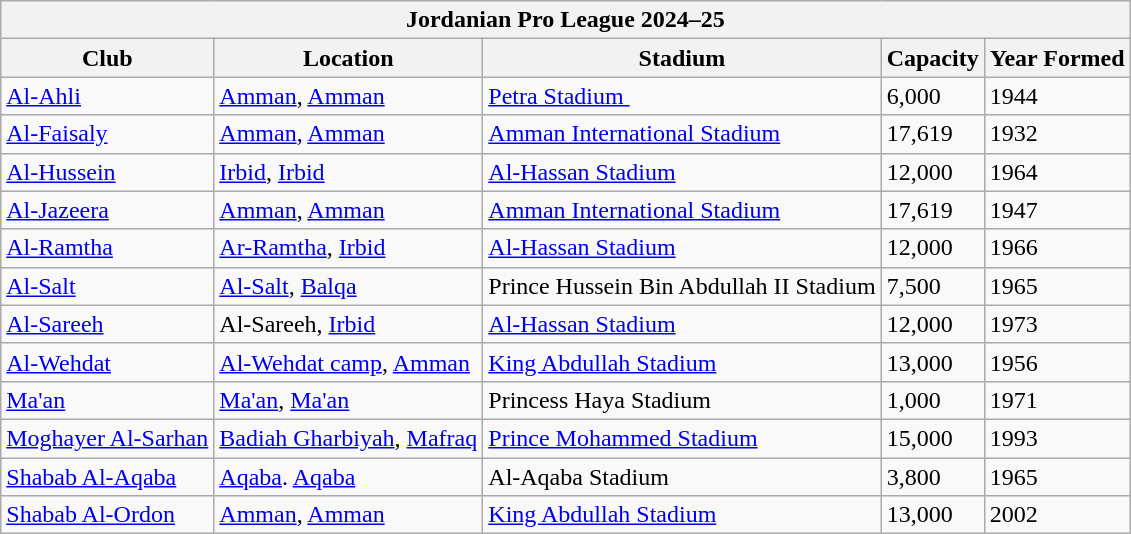<table class="wikitable">
<tr>
<th colspan="5">Jordanian Pro League 2024–25</th>
</tr>
<tr>
<th>Club</th>
<th>Location</th>
<th>Stadium</th>
<th>Capacity</th>
<th>Year Formed</th>
</tr>
<tr style="vertical-align:top;">
<td><a href='#'>Al-Ahli</a></td>
<td><a href='#'>Amman</a>, <a href='#'>Amman</a></td>
<td><a href='#'>Petra Stadium </a></td>
<td>6,000</td>
<td>1944</td>
</tr>
<tr style="vertical-align:top;">
<td><a href='#'>Al-Faisaly</a></td>
<td><a href='#'>Amman</a>, <a href='#'>Amman</a></td>
<td><a href='#'>Amman International Stadium</a></td>
<td>17,619</td>
<td>1932</td>
</tr>
<tr style="vertical-align:top;">
<td><a href='#'>Al-Hussein</a></td>
<td><a href='#'>Irbid</a>, <a href='#'>Irbid</a></td>
<td><a href='#'>Al-Hassan Stadium</a></td>
<td>12,000</td>
<td>1964</td>
</tr>
<tr style="vertical-align:top;">
<td><a href='#'>Al-Jazeera</a></td>
<td><a href='#'>Amman</a>, <a href='#'>Amman</a></td>
<td><a href='#'>Amman International Stadium</a></td>
<td>17,619</td>
<td>1947</td>
</tr>
<tr style="vertical-align:top;">
<td><a href='#'>Al-Ramtha</a></td>
<td><a href='#'>Ar-Ramtha</a>, <a href='#'>Irbid</a></td>
<td><a href='#'>Al-Hassan Stadium</a></td>
<td>12,000</td>
<td>1966</td>
</tr>
<tr style="vertical-align:top;">
<td><a href='#'>Al-Salt</a></td>
<td><a href='#'>Al-Salt</a>, <a href='#'>Balqa</a></td>
<td>Prince Hussein Bin Abdullah II Stadium</td>
<td>7,500</td>
<td>1965</td>
</tr>
<tr style="vertical-align:top;">
<td><a href='#'>Al-Sareeh</a></td>
<td>Al-Sareeh, <a href='#'>Irbid</a></td>
<td><a href='#'>Al-Hassan Stadium</a></td>
<td>12,000</td>
<td>1973</td>
</tr>
<tr style="vertical-align:top;">
<td><a href='#'>Al-Wehdat</a></td>
<td><a href='#'>Al-Wehdat camp</a>, <a href='#'>Amman</a></td>
<td><a href='#'>King Abdullah Stadium</a></td>
<td>13,000</td>
<td>1956</td>
</tr>
<tr style="vertical-align:top;">
<td><a href='#'>Ma'an</a></td>
<td><a href='#'>Ma'an</a>, <a href='#'>Ma'an</a></td>
<td>Princess Haya Stadium</td>
<td>1,000</td>
<td>1971</td>
</tr>
<tr style="vertical-align:top;">
<td><a href='#'>Moghayer Al-Sarhan</a></td>
<td><a href='#'>Badiah Gharbiyah</a>, <a href='#'>Mafraq</a></td>
<td><a href='#'>Prince Mohammed Stadium</a></td>
<td>15,000</td>
<td>1993</td>
</tr>
<tr style="vertical-align:top;">
<td><a href='#'>Shabab Al-Aqaba</a></td>
<td><a href='#'>Aqaba</a>. <a href='#'>Aqaba</a></td>
<td>Al-Aqaba Stadium</td>
<td>3,800</td>
<td>1965</td>
</tr>
<tr style="vertical-align:top;">
<td><a href='#'>Shabab Al-Ordon</a></td>
<td><a href='#'>Amman</a>, <a href='#'>Amman</a></td>
<td><a href='#'>King Abdullah Stadium</a></td>
<td>13,000</td>
<td>2002</td>
</tr>
</table>
